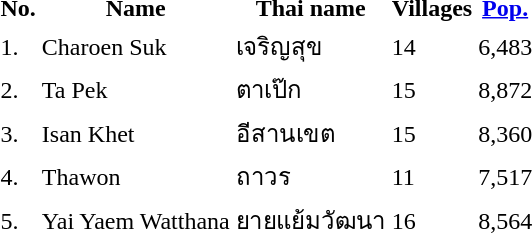<table>
<tr>
<th>No.</th>
<th>Name</th>
<th>Thai name</th>
<th>Villages</th>
<th><a href='#'>Pop.</a></th>
</tr>
<tr>
<td>1.</td>
<td>Charoen Suk</td>
<td>เจริญสุข</td>
<td>14</td>
<td>6,483</td>
<td></td>
</tr>
<tr>
<td>2.</td>
<td>Ta Pek</td>
<td>ตาเป๊ก</td>
<td>15</td>
<td>8,872</td>
<td></td>
</tr>
<tr>
<td>3.</td>
<td>Isan Khet</td>
<td>อีสานเขต</td>
<td>15</td>
<td>8,360</td>
<td></td>
</tr>
<tr>
<td>4.</td>
<td>Thawon</td>
<td>ถาวร</td>
<td>11</td>
<td>7,517</td>
<td></td>
</tr>
<tr>
<td>5.</td>
<td>Yai Yaem Watthana</td>
<td>ยายแย้มวัฒนา</td>
<td>16</td>
<td>8,564</td>
<td></td>
</tr>
</table>
